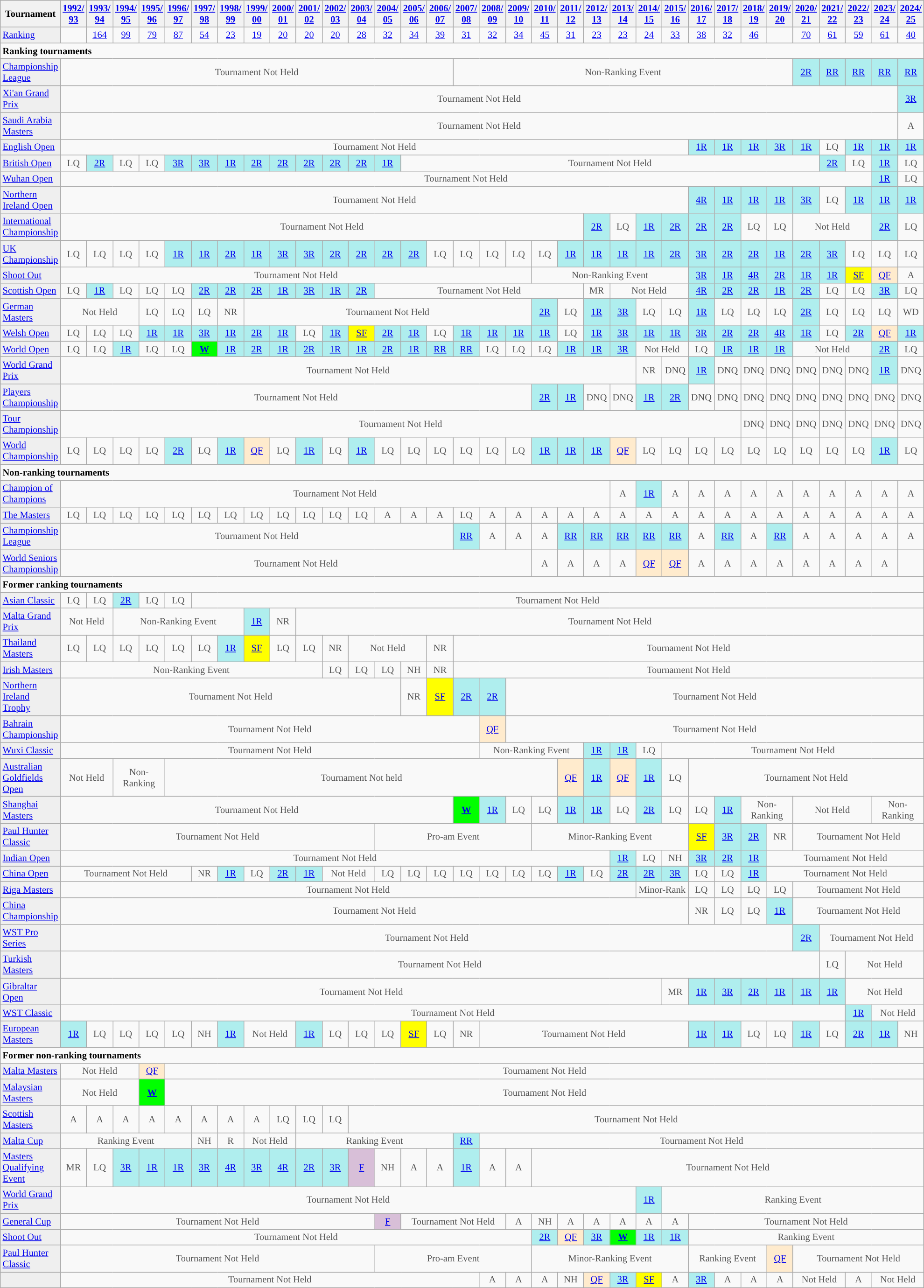<table class="wikitable" style="font-size:85%">
<tr style="background:#efefef;">
<th>Tournament</th>
<th><a href='#'>1992/<br>93</a></th>
<th><a href='#'>1993/<br>94</a></th>
<th><a href='#'>1994/<br>95</a></th>
<th><a href='#'>1995/<br>96</a></th>
<th><a href='#'>1996/<br>97</a></th>
<th><a href='#'>1997/<br>98</a></th>
<th><a href='#'>1998/<br>99</a></th>
<th><a href='#'>1999/<br>00</a></th>
<th><a href='#'>2000/<br>01</a></th>
<th><a href='#'>2001/<br>02</a></th>
<th><a href='#'>2002/<br>03</a></th>
<th><a href='#'>2003/<br>04</a></th>
<th><a href='#'>2004/<br>05</a></th>
<th><a href='#'>2005/<br>06</a></th>
<th><a href='#'>2006/<br>07</a></th>
<th><a href='#'>2007/<br>08</a></th>
<th><a href='#'>2008/<br>09</a></th>
<th><a href='#'>2009/<br>10</a></th>
<th><a href='#'>2010/<br>11</a></th>
<th><a href='#'>2011/<br>12</a></th>
<th><a href='#'>2012/<br>13</a></th>
<th><a href='#'>2013/<br>14</a></th>
<th><a href='#'>2014/<br>15</a></th>
<th><a href='#'>2015/<br>16</a></th>
<th><a href='#'>2016/<br>17</a></th>
<th><a href='#'>2017/<br>18</a></th>
<th><a href='#'>2018/<br>19</a></th>
<th><a href='#'>2019/<br>20</a></th>
<th><a href='#'>2020/<br>21</a></th>
<th><a href='#'>2021/<br>22</a></th>
<th><a href='#'>2022/<br>23</a></th>
<th><a href='#'>2023/<br>24</a></th>
<th><a href='#'>2024/<br>25</a></th>
</tr>
<tr>
<td style="background:#EFEFEF;"><a href='#'>Ranking</a></td>
<td align="center"></td>
<td align="center"><a href='#'>164</a></td>
<td align="center"><a href='#'>99</a></td>
<td align="center"><a href='#'>79</a></td>
<td align="center"><a href='#'>87</a></td>
<td align="center"><a href='#'>54</a></td>
<td align="center"><a href='#'>23</a></td>
<td align="center"><a href='#'>19</a></td>
<td align="center"><a href='#'>20</a></td>
<td align="center"><a href='#'>20</a></td>
<td align="center"><a href='#'>20</a></td>
<td align="center"><a href='#'>28</a></td>
<td align="center"><a href='#'>32</a></td>
<td align="center"><a href='#'>34</a></td>
<td align="center"><a href='#'>39</a></td>
<td align="center"><a href='#'>31</a></td>
<td align="center"><a href='#'>32</a></td>
<td align="center"><a href='#'>34</a></td>
<td align="center"><a href='#'>45</a></td>
<td align="center"><a href='#'>31</a></td>
<td align="center"><a href='#'>23</a></td>
<td align="center"><a href='#'>23</a></td>
<td align="center"><a href='#'>24</a></td>
<td align="center"><a href='#'>33</a></td>
<td align="center"><a href='#'>38</a></td>
<td align="center"><a href='#'>32</a></td>
<td align="center"><a href='#'>46</a></td>
<td align="center"></td>
<td align="center"><a href='#'>70</a></td>
<td align="center"><a href='#'>61</a></td>
<td align="center"><a href='#'>59</a></td>
<td align="center"><a href='#'>61</a></td>
<td align="center"><a href='#'>40</a></td>
</tr>
<tr>
<td colspan="40"><strong>Ranking tournaments</strong></td>
</tr>
<tr>
<td style="background:#EFEFEF;"><a href='#'>Championship League</a></td>
<td align="center" colspan=15 style="color:#555555;">Tournament Not Held</td>
<td align="center" colspan=13 style="color:#555555;">Non-Ranking Event</td>
<td align="center" style="background:#afeeee;"><a href='#'>2R</a></td>
<td align="center" style="background:#afeeee;"><a href='#'>RR</a></td>
<td align="center" style="background:#afeeee;"><a href='#'>RR</a></td>
<td align="center" style="background:#afeeee;"><a href='#'>RR</a></td>
<td align="center" style="background:#afeeee;"><a href='#'>RR</a></td>
</tr>
<tr>
<td style="background:#EFEFEF;"><a href='#'>Xi'an Grand Prix</a></td>
<td align="center" colspan="32" style="color:#555555;">Tournament Not Held</td>
<td align="center" style="background:#afeeee;"><a href='#'>3R</a></td>
</tr>
<tr>
<td style="background:#EFEFEF;"><a href='#'>Saudi Arabia Masters</a></td>
<td align="center" colspan="32" style="color:#555555;">Tournament Not Held</td>
<td align="center" style="color:#555555;">A</td>
</tr>
<tr>
<td style="background:#EFEFEF;"><a href='#'>English Open</a></td>
<td align="center" colspan="24" style="color:#555555;">Tournament Not Held</td>
<td align="center" style="background:#afeeee;"><a href='#'>1R</a></td>
<td align="center" style="background:#afeeee;"><a href='#'>1R</a></td>
<td align="center" style="background:#afeeee;"><a href='#'>1R</a></td>
<td align="center" style="background:#afeeee;"><a href='#'>3R</a></td>
<td align="center" style="background:#afeeee;"><a href='#'>1R</a></td>
<td align="center" style="color:#555555;">LQ</td>
<td align="center" style="background:#afeeee;"><a href='#'>1R</a></td>
<td align="center" style="background:#afeeee;"><a href='#'>1R</a></td>
<td align="center" style="background:#afeeee;"><a href='#'>1R</a></td>
</tr>
<tr>
<td style="background:#EFEFEF;"><a href='#'>British Open</a></td>
<td align="center" style="color:#555555;">LQ</td>
<td align="center" style="background:#afeeee;"><a href='#'>2R</a></td>
<td align="center" style="color:#555555;">LQ</td>
<td align="center" style="color:#555555;">LQ</td>
<td align="center" style="background:#afeeee;"><a href='#'>3R</a></td>
<td align="center" style="background:#afeeee;"><a href='#'>3R</a></td>
<td align="center" style="background:#afeeee;"><a href='#'>1R</a></td>
<td align="center" style="background:#afeeee;"><a href='#'>2R</a></td>
<td align="center" style="background:#afeeee;"><a href='#'>2R</a></td>
<td align="center" style="background:#afeeee;"><a href='#'>2R</a></td>
<td align="center" style="background:#afeeee;"><a href='#'>2R</a></td>
<td align="center" style="background:#afeeee;"><a href='#'>2R</a></td>
<td align="center" style="background:#afeeee;"><a href='#'>1R</a></td>
<td align="center" colspan="16" style="color:#555555;">Tournament Not Held</td>
<td align="center" style="background:#afeeee;"><a href='#'>2R</a></td>
<td align="center" style="color:#555555;">LQ</td>
<td align="center" style="background:#afeeee;"><a href='#'>1R</a></td>
<td align="center" style="color:#555555;">LQ</td>
</tr>
<tr>
<td style="background:#EFEFEF;"><a href='#'>Wuhan Open</a></td>
<td align="center" colspan="31" style="color:#555555;">Tournament Not Held</td>
<td align="center" style="background:#afeeee;"><a href='#'>1R</a></td>
<td align="center" style="color:#555555;">LQ</td>
</tr>
<tr>
<td style="background:#EFEFEF;"><a href='#'>Northern Ireland Open</a></td>
<td align="center" colspan="24" style="color:#555555;">Tournament Not Held</td>
<td align="center" style="background:#afeeee;"><a href='#'>4R</a></td>
<td align="center" style="background:#afeeee;"><a href='#'>1R</a></td>
<td align="center" style="background:#afeeee;"><a href='#'>1R</a></td>
<td align="center" style="background:#afeeee;"><a href='#'>1R</a></td>
<td align="center" style="background:#afeeee;"><a href='#'>3R</a></td>
<td align="center" style="color:#555555;">LQ</td>
<td align="center" style="background:#afeeee;"><a href='#'>1R</a></td>
<td align="center" style="background:#afeeee;"><a href='#'>1R</a></td>
<td align="center" style="background:#afeeee;"><a href='#'>1R</a></td>
</tr>
<tr>
<td style="background:#EFEFEF;"><a href='#'>International Championship</a></td>
<td align="center" colspan="20" style="color:#555555;">Tournament Not Held</td>
<td align="center" style="background:#afeeee;"><a href='#'>2R</a></td>
<td align="center" style="color:#555555;">LQ</td>
<td align="center" style="background:#afeeee;"><a href='#'>1R</a></td>
<td align="center" style="background:#afeeee;"><a href='#'>2R</a></td>
<td align="center" style="background:#afeeee;"><a href='#'>2R</a></td>
<td align="center" style="background:#afeeee;"><a href='#'>2R</a></td>
<td align="center" style="color:#555555;">LQ</td>
<td align="center" style="color:#555555;">LQ</td>
<td align="center" colspan="3" style="color:#555555;">Not Held</td>
<td align="center" style="background:#afeeee;"><a href='#'>2R</a></td>
<td align="center" style="color:#555555;">LQ</td>
</tr>
<tr>
<td style="background:#EFEFEF;"><a href='#'>UK Championship</a></td>
<td align="center" style="color:#555555;">LQ</td>
<td align="center" style="color:#555555;">LQ</td>
<td align="center" style="color:#555555;">LQ</td>
<td align="center" style="color:#555555;">LQ</td>
<td align="center" style="background:#afeeee;"><a href='#'>1R</a></td>
<td align="center" style="background:#afeeee;"><a href='#'>1R</a></td>
<td align="center" style="background:#afeeee;"><a href='#'>2R</a></td>
<td align="center" style="background:#afeeee;"><a href='#'>1R</a></td>
<td align="center" style="background:#afeeee;"><a href='#'>3R</a></td>
<td align="center" style="background:#afeeee;"><a href='#'>3R</a></td>
<td align="center" style="background:#afeeee;"><a href='#'>2R</a></td>
<td align="center" style="background:#afeeee;"><a href='#'>2R</a></td>
<td align="center" style="background:#afeeee;"><a href='#'>2R</a></td>
<td align="center" style="background:#afeeee;"><a href='#'>2R</a></td>
<td align="center" style="color:#555555;">LQ</td>
<td align="center" style="color:#555555;">LQ</td>
<td align="center" style="color:#555555;">LQ</td>
<td align="center" style="color:#555555;">LQ</td>
<td align="center" style="color:#555555;">LQ</td>
<td align="center" style="background:#afeeee;"><a href='#'>1R</a></td>
<td align="center" style="background:#afeeee;"><a href='#'>1R</a></td>
<td align="center" style="background:#afeeee;"><a href='#'>1R</a></td>
<td align="center" style="background:#afeeee;"><a href='#'>1R</a></td>
<td align="center" style="background:#afeeee;"><a href='#'>2R</a></td>
<td align="center" style="background:#afeeee;"><a href='#'>3R</a></td>
<td align="center" style="background:#afeeee;"><a href='#'>2R</a></td>
<td align="center" style="background:#afeeee;"><a href='#'>2R</a></td>
<td align="center" style="background:#afeeee;"><a href='#'>1R</a></td>
<td align="center" style="background:#afeeee;"><a href='#'>2R</a></td>
<td align="center" style="background:#afeeee;"><a href='#'>3R</a></td>
<td align="center" style="color:#555555;">LQ</td>
<td align="center" style="color:#555555;">LQ</td>
<td align="center" style="color:#555555;">LQ</td>
</tr>
<tr>
<td style="background:#EFEFEF;"><a href='#'>Shoot Out</a></td>
<td align="center" colspan=18 style="color:#555555;">Tournament Not Held</td>
<td align="center" colspan=6 style="color:#555555;">Non-Ranking Event</td>
<td align="center" style="background:#afeeee;"><a href='#'>3R</a></td>
<td align="center" style="background:#afeeee;"><a href='#'>1R</a></td>
<td align="center" style="background:#afeeee;"><a href='#'>4R</a></td>
<td align="center" style="background:#afeeee;"><a href='#'>2R</a></td>
<td align="center" style="background:#afeeee;"><a href='#'>1R</a></td>
<td align="center" style="background:#afeeee;"><a href='#'>1R</a></td>
<td align="center" style="background:yellow;"><a href='#'>SF</a></td>
<td align="center" style="background:#ffebcd;"><a href='#'>QF</a></td>
<td align="center" style="color:#555555;">A</td>
</tr>
<tr>
<td style="background:#EFEFEF;"><a href='#'>Scottish Open</a></td>
<td align="center" style="color:#555555;">LQ</td>
<td align="center" style="background:#afeeee;"><a href='#'>1R</a></td>
<td align="center" style="color:#555555;">LQ</td>
<td align="center" style="color:#555555;">LQ</td>
<td align="center" style="color:#555555;">LQ</td>
<td align="center" style="background:#afeeee;"><a href='#'>2R</a></td>
<td align="center" style="background:#afeeee;"><a href='#'>2R</a></td>
<td align="center" style="background:#afeeee;"><a href='#'>2R</a></td>
<td align="center" style="background:#afeeee;"><a href='#'>1R</a></td>
<td align="center" style="background:#afeeee;"><a href='#'>3R</a></td>
<td align="center" style="background:#afeeee;"><a href='#'>1R</a></td>
<td align="center" style="background:#afeeee;"><a href='#'>2R</a></td>
<td align="center" colspan="8" style="color:#555555;">Tournament Not Held</td>
<td align="center" style="color:#555555;">MR</td>
<td align="center" colspan="3" style="color:#555555;">Not Held</td>
<td align="center" style="background:#afeeee;"><a href='#'>4R</a></td>
<td align="center" style="background:#afeeee;"><a href='#'>2R</a></td>
<td align="center" style="background:#afeeee;"><a href='#'>2R</a></td>
<td align="center" style="background:#afeeee;"><a href='#'>1R</a></td>
<td align="center" style="background:#afeeee;"><a href='#'>2R</a></td>
<td align="center" style="color:#555555;">LQ</td>
<td align="center" style="color:#555555;">LQ</td>
<td align="center" style="background:#afeeee;"><a href='#'>3R</a></td>
<td align="center" style="color:#555555;">LQ</td>
</tr>
<tr>
<td style="background:#EFEFEF;"><a href='#'>German Masters</a></td>
<td align="center" colspan="3" style="color:#555555;">Not Held</td>
<td align="center" style="color:#555555;">LQ</td>
<td align="center" style="color:#555555;">LQ</td>
<td align="center" style="color:#555555;">LQ</td>
<td align="center" style="color:#555555;">NR</td>
<td align="center" colspan="11" style="color:#555555;">Tournament Not Held</td>
<td align="center" style="background:#afeeee;"><a href='#'>2R</a></td>
<td align="center" style="color:#555555;">LQ</td>
<td align="center" style="background:#afeeee;"><a href='#'>1R</a></td>
<td align="center" style="background:#afeeee;"><a href='#'>3R</a></td>
<td align="center" style="color:#555555;">LQ</td>
<td align="center" style="color:#555555;">LQ</td>
<td align="center" style="background:#afeeee;"><a href='#'>1R</a></td>
<td align="center" style="color:#555555;">LQ</td>
<td align="center" style="color:#555555;">LQ</td>
<td align="center" style="color:#555555;">LQ</td>
<td align="center" style="background:#afeeee;"><a href='#'>2R</a></td>
<td align="center" style="color:#555555;">LQ</td>
<td align="center" style="color:#555555;">LQ</td>
<td align="center" style="color:#555555;">LQ</td>
<td align="center" style="color:#555555;">WD</td>
</tr>
<tr>
<td style="background:#EFEFEF;"><a href='#'>Welsh Open</a></td>
<td align="center" style="color:#555555;">LQ</td>
<td align="center" style="color:#555555;">LQ</td>
<td align="center" style="color:#555555;">LQ</td>
<td align="center" style="background:#afeeee;"><a href='#'>1R</a></td>
<td align="center" style="background:#afeeee;"><a href='#'>1R</a></td>
<td align="center" style="background:#afeeee;"><a href='#'>3R</a></td>
<td align="center" style="background:#afeeee;"><a href='#'>1R</a></td>
<td align="center" style="background:#afeeee;"><a href='#'>2R</a></td>
<td align="center" style="background:#afeeee;"><a href='#'>1R</a></td>
<td align="center" style="color:#555555;">LQ</td>
<td align="center" style="background:#afeeee;"><a href='#'>1R</a></td>
<td align="center" style="background:yellow;"><a href='#'>SF</a></td>
<td align="center" style="background:#afeeee;"><a href='#'>2R</a></td>
<td align="center" style="background:#afeeee;"><a href='#'>1R</a></td>
<td align="center" style="color:#555555;">LQ</td>
<td align="center" style="background:#afeeee;"><a href='#'>1R</a></td>
<td align="center" style="background:#afeeee;"><a href='#'>1R</a></td>
<td align="center" style="background:#afeeee;"><a href='#'>1R</a></td>
<td align="center" style="background:#afeeee;"><a href='#'>1R</a></td>
<td align="center" style="color:#555555;">LQ</td>
<td align="center" style="background:#afeeee;"><a href='#'>1R</a></td>
<td align="center" style="background:#afeeee;"><a href='#'>3R</a></td>
<td align="center" style="background:#afeeee;"><a href='#'>1R</a></td>
<td align="center" style="background:#afeeee;"><a href='#'>1R</a></td>
<td align="center" style="background:#afeeee;"><a href='#'>3R</a></td>
<td align="center" style="background:#afeeee;"><a href='#'>2R</a></td>
<td align="center" style="background:#afeeee;"><a href='#'>2R</a></td>
<td align="center" style="background:#afeeee;"><a href='#'>4R</a></td>
<td align="center" style="background:#afeeee;"><a href='#'>1R</a></td>
<td align="center" style="color:#555555;">LQ</td>
<td align="center" style="background:#afeeee;"><a href='#'>2R</a></td>
<td align="center" style="background:#ffebcd;"><a href='#'>QF</a></td>
<td align="center" style="background:#afeeee;"><a href='#'>1R</a></td>
</tr>
<tr>
<td style="background:#EFEFEF;"><a href='#'>World Open</a></td>
<td align="center" style="color:#555555;">LQ</td>
<td align="center" style="color:#555555;">LQ</td>
<td align="center" style="background:#afeeee;"><a href='#'>1R</a></td>
<td align="center" style="color:#555555;">LQ</td>
<td align="center" style="color:#555555;">LQ</td>
<td align="center" style="background:#0f0;"><a href='#'><strong>W</strong></a></td>
<td align="center" style="background:#afeeee;"><a href='#'>1R</a></td>
<td align="center" style="background:#afeeee;"><a href='#'>2R</a></td>
<td align="center" style="background:#afeeee;"><a href='#'>1R</a></td>
<td align="center" style="background:#afeeee;"><a href='#'>2R</a></td>
<td align="center" style="background:#afeeee;"><a href='#'>1R</a></td>
<td align="center" style="background:#afeeee;"><a href='#'>1R</a></td>
<td align="center" style="background:#afeeee;"><a href='#'>2R</a></td>
<td align="center" style="background:#afeeee;"><a href='#'>1R</a></td>
<td align="center" style="background:#afeeee;"><a href='#'>RR</a></td>
<td align="center" style="background:#afeeee;"><a href='#'>RR</a></td>
<td align="center" style="color:#555555;">LQ</td>
<td align="center" style="color:#555555;">LQ</td>
<td align="center" style="color:#555555;">LQ</td>
<td align="center" style="background:#afeeee;"><a href='#'>1R</a></td>
<td align="center" style="background:#afeeee;"><a href='#'>1R</a></td>
<td align="center" style="background:#afeeee;"><a href='#'>3R</a></td>
<td align="center" colspan="2" style="color:#555555;">Not Held</td>
<td align="center" style="color:#555555;">LQ</td>
<td align="center" style="background:#afeeee;"><a href='#'>1R</a></td>
<td align="center" style="background:#afeeee;"><a href='#'>1R</a></td>
<td align="center" style="background:#afeeee;"><a href='#'>1R</a></td>
<td align="center" colspan="3" style="color:#555555;">Not Held</td>
<td align="center" style="background:#afeeee;"><a href='#'>2R</a></td>
<td align="center" style="color:#555555;">LQ</td>
</tr>
<tr>
<td style="background:#EFEFEF;"><a href='#'>World Grand Prix</a></td>
<td align="center" colspan="22" style="color:#555555;">Tournament Not Held</td>
<td align="center" style="color:#555555;">NR</td>
<td align="center" style="color:#555555;">DNQ</td>
<td align="center" style="background:#afeeee;"><a href='#'>1R</a></td>
<td align="center" style="color:#555555;">DNQ</td>
<td align="center" style="color:#555555;">DNQ</td>
<td align="center" style="color:#555555;">DNQ</td>
<td align="center" style="color:#555555;">DNQ</td>
<td align="center" style="color:#555555;">DNQ</td>
<td align="center" style="color:#555555;">DNQ</td>
<td align="center" style="background:#afeeee;"><a href='#'>1R</a></td>
<td align="center" style="color:#555555;">DNQ</td>
</tr>
<tr>
<td style="background:#EFEFEF;"><a href='#'>Players Championship</a></td>
<td align="center" colspan="18" style="color:#555555;">Tournament Not Held</td>
<td align="center" style="background:#afeeee;"><a href='#'>2R</a></td>
<td align="center" style="background:#afeeee;"><a href='#'>1R</a></td>
<td align="center" style="color:#555555;">DNQ</td>
<td align="center" style="color:#555555;">DNQ</td>
<td align="center" style="background:#afeeee;"><a href='#'>1R</a></td>
<td align="center" style="background:#afeeee;"><a href='#'>2R</a></td>
<td align="center" style="color:#555555;">DNQ</td>
<td align="center" style="color:#555555;">DNQ</td>
<td align="center" style="color:#555555;">DNQ</td>
<td align="center" style="color:#555555;">DNQ</td>
<td align="center" style="color:#555555;">DNQ</td>
<td align="center" style="color:#555555;">DNQ</td>
<td align="center" style="color:#555555;">DNQ</td>
<td align="center" style="color:#555555;">DNQ</td>
<td align="center" style="color:#555555;">DNQ</td>
</tr>
<tr>
<td style="background:#EFEFEF;"><a href='#'>Tour Championship</a></td>
<td align="center" colspan="26" style="color:#555555;">Tournament Not Held</td>
<td align="center" style="color:#555555;">DNQ</td>
<td align="center" style="color:#555555;">DNQ</td>
<td align="center" style="color:#555555;">DNQ</td>
<td align="center" style="color:#555555;">DNQ</td>
<td align="center" style="color:#555555;">DNQ</td>
<td align="center" style="color:#555555;">DNQ</td>
<td align="center" style="color:#555555;">DNQ</td>
</tr>
<tr>
<td style="background:#EFEFEF;"><a href='#'>World Championship</a></td>
<td align="center" style="color:#555555;">LQ</td>
<td align="center" style="color:#555555;">LQ</td>
<td align="center" style="color:#555555;">LQ</td>
<td align="center" style="color:#555555;">LQ</td>
<td align="center" style="background:#afeeee;"><a href='#'>2R</a></td>
<td align="center" style="color:#555555;">LQ</td>
<td align="center" style="background:#afeeee;"><a href='#'>1R</a></td>
<td align="center" style="background:#ffebcd;"><a href='#'>QF</a></td>
<td align="center" style="color:#555555;">LQ</td>
<td align="center" style="background:#afeeee;"><a href='#'>1R</a></td>
<td align="center" style="color:#555555;">LQ</td>
<td align="center" style="background:#afeeee;"><a href='#'>1R</a></td>
<td align="center" style="color:#555555;">LQ</td>
<td align="center" style="color:#555555;">LQ</td>
<td align="center" style="color:#555555;">LQ</td>
<td align="center" style="color:#555555;">LQ</td>
<td align="center" style="color:#555555;">LQ</td>
<td align="center" style="color:#555555;">LQ</td>
<td align="center" style="background:#afeeee;"><a href='#'>1R</a></td>
<td align="center" style="background:#afeeee;"><a href='#'>1R</a></td>
<td align="center" style="background:#afeeee;"><a href='#'>1R</a></td>
<td align="center" style="background:#ffebcd;"><a href='#'>QF</a></td>
<td align="center" style="color:#555555;">LQ</td>
<td align="center" style="color:#555555;">LQ</td>
<td align="center" style="color:#555555;">LQ</td>
<td align="center" style="color:#555555;">LQ</td>
<td align="center" style="color:#555555;">LQ</td>
<td align="center" style="color:#555555;">LQ</td>
<td align="center" style="color:#555555;">LQ</td>
<td align="center" style="color:#555555;">LQ</td>
<td align="center" style="color:#555555;">LQ</td>
<td align="center" style="background:#afeeee;"><a href='#'>1R</a></td>
<td align="center" style="color:#555555;">LQ</td>
</tr>
<tr>
<td colspan="40"><strong>Non-ranking tournaments</strong></td>
</tr>
<tr>
<td style="background:#EFEFEF;"><a href='#'>Champion of Champions</a></td>
<td align="center" colspan="21" style="color:#555555;">Tournament Not Held</td>
<td align="center" style="color:#555555;">A</td>
<td align="center" style="background:#afeeee;"><a href='#'>1R</a></td>
<td align="center" style="color:#555555;">A</td>
<td align="center" style="color:#555555;">A</td>
<td align="center" style="color:#555555;">A</td>
<td align="center" style="color:#555555;">A</td>
<td align="center" style="color:#555555;">A</td>
<td align="center" style="color:#555555;">A</td>
<td align="center" style="color:#555555;">A</td>
<td align="center" style="color:#555555;">A</td>
<td align="center" style="color:#555555;">A</td>
<td align="center" style="color:#555555;">A</td>
</tr>
<tr>
<td style="background:#EFEFEF;"><a href='#'>The Masters</a></td>
<td align="center" style="color:#555555;">LQ</td>
<td align="center" style="color:#555555;">LQ</td>
<td align="center" style="color:#555555;">LQ</td>
<td align="center" style="color:#555555;">LQ</td>
<td align="center" style="color:#555555;">LQ</td>
<td align="center" style="color:#555555;">LQ</td>
<td align="center" style="color:#555555;">LQ</td>
<td align="center" style="color:#555555;">LQ</td>
<td align="center" style="color:#555555;">LQ</td>
<td align="center" style="color:#555555;">LQ</td>
<td align="center" style="color:#555555;">LQ</td>
<td align="center" style="color:#555555;">LQ</td>
<td align="center" style="color:#555555;">A</td>
<td align="center" style="color:#555555;">A</td>
<td align="center" style="color:#555555;">A</td>
<td align="center" style="color:#555555;">LQ</td>
<td align="center" style="color:#555555;">A</td>
<td align="center" style="color:#555555;">A</td>
<td align="center" style="color:#555555;">A</td>
<td align="center" style="color:#555555;">A</td>
<td align="center" style="color:#555555;">A</td>
<td align="center" style="color:#555555;">A</td>
<td align="center" style="color:#555555;">A</td>
<td align="center" style="color:#555555;">A</td>
<td align="center" style="color:#555555;">A</td>
<td align="center" style="color:#555555;">A</td>
<td align="center" style="color:#555555;">A</td>
<td align="center" style="color:#555555;">A</td>
<td align="center" style="color:#555555;">A</td>
<td align="center" style="color:#555555;">A</td>
<td align="center" style="color:#555555;">A</td>
<td align="center" style="color:#555555;">A</td>
<td align="center" style="color:#555555;">A</td>
</tr>
<tr>
<td style="background:#EFEFEF;"><a href='#'>Championship League</a></td>
<td align="center" colspan=15 style="color:#555555;">Tournament Not Held</td>
<td align="center" style="background:#afeeee;"><a href='#'>RR</a></td>
<td align="center" style="color:#555555;">A</td>
<td align="center" style="color:#555555;">A</td>
<td align="center" style="color:#555555;">A</td>
<td align="center" style="background:#afeeee;"><a href='#'>RR</a></td>
<td align="center" style="background:#afeeee;"><a href='#'>RR</a></td>
<td align="center" style="background:#afeeee;"><a href='#'>RR</a></td>
<td align="center" style="background:#afeeee;"><a href='#'>RR</a></td>
<td align="center" style="background:#afeeee;"><a href='#'>RR</a></td>
<td align="center" style="color:#555555;">A</td>
<td align="center" style="background:#afeeee;"><a href='#'>RR</a></td>
<td align="center" style="color:#555555;">A</td>
<td align="center" style="background:#afeeee;"><a href='#'>RR</a></td>
<td align="center" style="color:#555555;">A</td>
<td align="center" style="color:#555555;">A</td>
<td align="center" style="color:#555555;">A</td>
<td align="center" style="color:#555555;">A</td>
<td align="center" style="color:#555555;">A</td>
</tr>
<tr>
<td style="background:#EFEFEF;"><a href='#'>World Seniors Championship</a></td>
<td align="center" colspan="18" style="color:#555555;">Tournament Not Held</td>
<td align="center" style="color:#555555;">A</td>
<td align="center" style="color:#555555;">A</td>
<td align="center" style="color:#555555;">A</td>
<td align="center" style="color:#555555;">A</td>
<td align="center" style="background:#ffebcd;"><a href='#'>QF</a></td>
<td align="center" style="background:#ffebcd;"><a href='#'>QF</a></td>
<td align="center" style="color:#555555;">A</td>
<td align="center" style="color:#555555;">A</td>
<td align="center" style="color:#555555;">A</td>
<td align="center" style="color:#555555;">A</td>
<td align="center" style="color:#555555;">A</td>
<td align="center" style="color:#555555;">A</td>
<td align="center" style="color:#555555;">A</td>
<td align="center" style="color:#555555;">A</td>
<td></td>
</tr>
<tr>
<td colspan="40"><strong>Former ranking tournaments</strong></td>
</tr>
<tr>
<td style="background:#EFEFEF;"><a href='#'>Asian Classic</a></td>
<td align="center" style="color:#555555;">LQ</td>
<td align="center" style="color:#555555;">LQ</td>
<td align="center" style="background:#afeeee;"><a href='#'>2R</a></td>
<td align="center" style="color:#555555;">LQ</td>
<td align="center" style="color:#555555;">LQ</td>
<td align="center" colspan="40" style="color:#555555;">Tournament Not Held</td>
</tr>
<tr>
<td style="background:#EFEFEF;"><a href='#'>Malta Grand Prix</a></td>
<td align="center" colspan="2" style="color:#555555;">Not Held</td>
<td align="center" colspan="5" style="color:#555555;">Non-Ranking Event</td>
<td align="center" style="background:#afeeee;"><a href='#'>1R</a></td>
<td align="center" style="color:#555555;">NR</td>
<td align="center" colspan="40" style="color:#555555;">Tournament Not Held</td>
</tr>
<tr>
<td style="background:#EFEFEF;"><a href='#'>Thailand Masters</a></td>
<td align="center" style="color:#555555;">LQ</td>
<td align="center" style="color:#555555;">LQ</td>
<td align="center" style="color:#555555;">LQ</td>
<td align="center" style="color:#555555;">LQ</td>
<td align="center" style="color:#555555;">LQ</td>
<td align="center" style="color:#555555;">LQ</td>
<td align="center" style="background:#afeeee;"><a href='#'>1R</a></td>
<td align="center" style="background:yellow;"><a href='#'>SF</a></td>
<td align="center" style="color:#555555;">LQ</td>
<td align="center" style="color:#555555;">LQ</td>
<td align="center" style="color:#555555;">NR</td>
<td align="center" colspan="3" style="color:#555555;">Not Held</td>
<td align="center" style="color:#555555;">NR</td>
<td align="center" colspan="40" style="color:#555555;">Tournament Not Held</td>
</tr>
<tr>
<td style="background:#EFEFEF;"><a href='#'>Irish Masters</a></td>
<td align="center" colspan="10" style="color:#555555;">Non-Ranking Event</td>
<td align="center" style="color:#555555;">LQ</td>
<td align="center" style="color:#555555;">LQ</td>
<td align="center" style="color:#555555;">LQ</td>
<td align="center" style="color:#555555;">NH</td>
<td align="center" style="color:#555555;">NR</td>
<td align="center" colspan="40" style="color:#555555;">Tournament Not Held</td>
</tr>
<tr>
<td style="background:#EFEFEF;"><a href='#'>Northern Ireland Trophy</a></td>
<td align="center" colspan="13" style="color:#555555;">Tournament Not Held</td>
<td align="center" style="color:#555555;">NR</td>
<td align="center" style="background:yellow;"><a href='#'>SF</a></td>
<td align="center" style="background:#afeeee;"><a href='#'>2R</a></td>
<td align="center" style="background:#afeeee;"><a href='#'>2R</a></td>
<td align="center" colspan="40" style="color:#555555;">Tournament Not Held</td>
</tr>
<tr>
<td style="background:#EFEFEF;"><a href='#'>Bahrain Championship</a></td>
<td align="center" colspan="16" style="color:#555555;">Tournament Not Held</td>
<td align="center" style="background:#ffebcd;"><a href='#'>QF</a></td>
<td align="center" colspan="40" style="color:#555555;">Tournament Not Held</td>
</tr>
<tr>
<td style="background:#EFEFEF;"><a href='#'>Wuxi Classic</a></td>
<td align="center" colspan="16" style="color:#555555;">Tournament Not Held</td>
<td align="center" colspan="4" style="color:#555555;">Non-Ranking Event</td>
<td align="center" style="background:#afeeee;"><a href='#'>1R</a></td>
<td align="center" style="background:#afeeee;"><a href='#'>1R</a></td>
<td align="center" style="color:#555555;">LQ</td>
<td align="center" colspan="40" style="color:#555555;">Tournament Not Held</td>
</tr>
<tr>
<td style="background:#EFEFEF;"><a href='#'>Australian Goldfields Open</a></td>
<td align="center" colspan="2" style="color:#555555;">Not Held</td>
<td align="center" colspan="2" style="color:#555555;">Non-Ranking</td>
<td align="center" colspan="15" style="color:#555555;">Tournament Not held</td>
<td align="center" style="background:#ffebcd;"><a href='#'>QF</a></td>
<td align="center" style="background:#afeeee;"><a href='#'>1R</a></td>
<td align="center" style="background:#ffebcd;"><a href='#'>QF</a></td>
<td align="center" style="background:#afeeee;"><a href='#'>1R</a></td>
<td align="center" style="color:#555555;">LQ</td>
<td align="center" colspan="40" style="color:#555555;">Tournament Not Held</td>
</tr>
<tr>
<td style="background:#EFEFEF;"><a href='#'>Shanghai Masters</a></td>
<td align="center" colspan="15" style="color:#555555;">Tournament Not Held</td>
<td align="center" style="background:#0f0;"><a href='#'><strong>W</strong></a></td>
<td align="center" style="background:#afeeee;"><a href='#'>1R</a></td>
<td align="center" style="color:#555555;">LQ</td>
<td align="center" style="color:#555555;">LQ</td>
<td align="center" style="background:#afeeee;"><a href='#'>1R</a></td>
<td align="center" style="background:#afeeee;"><a href='#'>1R</a></td>
<td align="center" style="color:#555555;">LQ</td>
<td align="center" style="background:#afeeee;"><a href='#'>2R</a></td>
<td align="center" style="color:#555555;">LQ</td>
<td align="center" style="color:#555555;">LQ</td>
<td align="center" style="background:#afeeee;"><a href='#'>1R</a></td>
<td align="center" colspan="2" style="color:#555555;">Non-Ranking</td>
<td align="center" colspan="3" style="color:#555555;">Not Held</td>
<td align="center" colspan="2" style="color:#555555;">Non-Ranking</td>
</tr>
<tr>
<td style="background:#EFEFEF;"><a href='#'>Paul Hunter Classic</a></td>
<td align="center" colspan="12" style="color:#555555;">Tournament Not Held</td>
<td align="center" colspan="6" style="color:#555555;">Pro-am Event</td>
<td align="center" colspan="6" style="color:#555555;">Minor-Ranking Event</td>
<td align="center" style="background:yellow;"><a href='#'>SF</a></td>
<td align="center" style="background:#afeeee;"><a href='#'>3R</a></td>
<td align="center" style="background:#afeeee;"><a href='#'>2R</a></td>
<td align="center" style="color:#555555;">NR</td>
<td align="center" colspan="40" style="color:#555555;">Tournament Not Held</td>
</tr>
<tr>
<td style="background:#EFEFEF;"><a href='#'>Indian Open</a></td>
<td align="center" colspan="21" style="color:#555555;">Tournament Not Held</td>
<td align="center" style="background:#afeeee;"><a href='#'>1R</a></td>
<td align="center" style="color:#555555;">LQ</td>
<td align="center" style="color:#555555;">NH</td>
<td align="center" style="background:#afeeee;"><a href='#'>3R</a></td>
<td align="center" style="background:#afeeee;"><a href='#'>2R</a></td>
<td align="center" style="background:#afeeee;"><a href='#'>1R</a></td>
<td align="center" colspan="40" style="color:#555555;">Tournament Not Held</td>
</tr>
<tr>
<td style="background:#EFEFEF;"><a href='#'>China Open</a></td>
<td align="center" colspan="5" style="color:#555555;">Tournament Not Held</td>
<td align="center" style="color:#555555;">NR</td>
<td align="center" style="background:#afeeee;"><a href='#'>1R</a></td>
<td align="center" style="color:#555555;">LQ</td>
<td align="center" style="background:#afeeee;"><a href='#'>2R</a></td>
<td align="center" style="background:#afeeee;"><a href='#'>1R</a></td>
<td align="center" colspan="2" style="color:#555555;">Not Held</td>
<td align="center" style="color:#555555;">LQ</td>
<td align="center" style="color:#555555;">LQ</td>
<td align="center" style="color:#555555;">LQ</td>
<td align="center" style="color:#555555;">LQ</td>
<td align="center" style="color:#555555;">LQ</td>
<td align="center" style="color:#555555;">LQ</td>
<td align="center" style="color:#555555;">LQ</td>
<td align="center" style="background:#afeeee;"><a href='#'>1R</a></td>
<td align="center" style="color:#555555;">LQ</td>
<td align="center" style="background:#afeeee;"><a href='#'>2R</a></td>
<td align="center" style="background:#afeeee;"><a href='#'>2R</a></td>
<td align="center" style="background:#afeeee;"><a href='#'>3R</a></td>
<td align="center" style="color:#555555;">LQ</td>
<td align="center" style="color:#555555;">LQ</td>
<td align="center" style="background:#afeeee;"><a href='#'>1R</a></td>
<td align="center" colspan="40" style="color:#555555;">Tournament Not Held</td>
</tr>
<tr>
<td style="background:#EFEFEF;"><a href='#'>Riga Masters</a></td>
<td align="center" colspan="22" style="color:#555555;">Tournament Not Held</td>
<td align="center" colspan="2" style="color:#555555;">Minor-Rank</td>
<td align="center" style="color:#555555;">LQ</td>
<td align="center" style="color:#555555;">LQ</td>
<td align="center" style="color:#555555;">LQ</td>
<td align="center" style="color:#555555;">LQ</td>
<td align="center" colspan="40" style="color:#555555;">Tournament Not Held</td>
</tr>
<tr>
<td style="background:#EFEFEF;"><a href='#'>China Championship</a></td>
<td align="center" colspan="24" style="color:#555555;">Tournament Not Held</td>
<td align="center" style="color:#555555;">NR</td>
<td align="center" style="color:#555555;">LQ</td>
<td align="center" style="color:#555555;">LQ</td>
<td align="center" style="background:#afeeee;"><a href='#'>1R</a></td>
<td align="center" colspan="40" style="color:#555555;">Tournament Not Held</td>
</tr>
<tr>
<td style="background:#EFEFEF;"><a href='#'>WST Pro Series</a></td>
<td align="center" colspan="28" style="color:#555555;">Tournament Not Held</td>
<td align="center" style="background:#afeeee;"><a href='#'>2R</a></td>
<td align="center" colspan="40" style="color:#555555;">Tournament Not Held</td>
</tr>
<tr>
<td style="background:#EFEFEF;"><a href='#'>Turkish Masters</a></td>
<td align="center" colspan="29" style="color:#555555;">Tournament Not Held</td>
<td align="center" style="color:#555555;">LQ</td>
<td align="center" colspan="3" style="color:#555555;">Not Held</td>
</tr>
<tr>
<td style="background:#EFEFEF;"><a href='#'>Gibraltar Open</a></td>
<td align="center" colspan="23" style="color:#555555;">Tournament Not Held</td>
<td align="center" style="color:#555555;">MR</td>
<td align="center" style="background:#afeeee;"><a href='#'>1R</a></td>
<td align="center" style="background:#afeeee;"><a href='#'>3R</a></td>
<td align="center" style="background:#afeeee;"><a href='#'>2R</a></td>
<td align="center" style="background:#afeeee;"><a href='#'>1R</a></td>
<td align="center" style="background:#afeeee;"><a href='#'>1R</a></td>
<td align="center" style="background:#afeeee;"><a href='#'>1R</a></td>
<td align="center" colspan="3" style="color:#555555;">Not Held</td>
</tr>
<tr>
<td style="background:#EFEFEF;"><a href='#'>WST Classic</a></td>
<td align="center" colspan="30" style="color:#555555;">Tournament Not Held</td>
<td align="center" style="background:#afeeee;"><a href='#'>1R</a></td>
<td align="center" colspan="2" style="color:#555555;">Not Held</td>
</tr>
<tr>
<td style="background:#EFEFEF;"><a href='#'>European Masters</a></td>
<td align="center" style="background:#afeeee;"><a href='#'>1R</a></td>
<td align="center" style="color:#555555;">LQ</td>
<td align="center" style="color:#555555;">LQ</td>
<td align="center" style="color:#555555;">LQ</td>
<td align="center" style="color:#555555;">LQ</td>
<td align="center" style="color:#555555;">NH</td>
<td align="center" style="background:#afeeee;"><a href='#'>1R</a></td>
<td align="center" colspan="2" style="color:#555555;">Not Held</td>
<td align="center" style="background:#afeeee;"><a href='#'>1R</a></td>
<td align="center" style="color:#555555;">LQ</td>
<td align="center" style="color:#555555;">LQ</td>
<td align="center" style="color:#555555;">LQ</td>
<td align="center" style="background:yellow;"><a href='#'>SF</a></td>
<td align="center" style="color:#555555;">LQ</td>
<td align="center" style="color:#555555;">NR</td>
<td align="center" colspan="8" style="color:#555555;">Tournament Not Held</td>
<td align="center" style="background:#afeeee;"><a href='#'>1R</a></td>
<td align="center" style="background:#afeeee;"><a href='#'>1R</a></td>
<td align="center" style="color:#555555;">LQ</td>
<td align="center" style="color:#555555;">LQ</td>
<td align="center" style="background:#afeeee;"><a href='#'>1R</a></td>
<td align="center" style="color:#555555;">LQ</td>
<td align="center" style="background:#afeeee;"><a href='#'>2R</a></td>
<td align="center" style="background:#afeeee;"><a href='#'>1R</a></td>
<td align="center" style="color:#555555;">NH</td>
</tr>
<tr>
<td colspan="40"><strong>Former non-ranking tournaments</strong></td>
</tr>
<tr>
<td style="background:#EFEFEF;"><a href='#'>Malta Masters</a></td>
<td align="center" colspan="3" style="color:#555555;">Not Held</td>
<td align="center" style="background:#ffebcd;"><a href='#'>QF</a></td>
<td align="center" colspan="40" style="color:#555555;">Tournament Not Held</td>
</tr>
<tr>
<td style="background:#EFEFEF;"><a href='#'>Malaysian Masters</a></td>
<td align="center" colspan="3" style="color:#555555;">Not Held</td>
<td align="center" style="background:#0f0;"><a href='#'><strong>W</strong></a></td>
<td align="center" colspan="40" style="color:#555555;">Tournament Not Held</td>
</tr>
<tr>
<td style="background:#EFEFEF;"><a href='#'>Scottish Masters</a></td>
<td align="center" style="color:#555555;">A</td>
<td align="center" style="color:#555555;">A</td>
<td align="center" style="color:#555555;">A</td>
<td align="center" style="color:#555555;">A</td>
<td align="center" style="color:#555555;">A</td>
<td align="center" style="color:#555555;">A</td>
<td align="center" style="color:#555555;">A</td>
<td align="center" style="color:#555555;">A</td>
<td align="center" style="color:#555555;">LQ</td>
<td align="center" style="color:#555555;">LQ</td>
<td align="center" style="color:#555555;">LQ</td>
<td align="center" colspan="40" style="color:#555555;">Tournament Not Held</td>
</tr>
<tr>
<td style="background:#EFEFEF;"><a href='#'>Malta Cup</a></td>
<td align="center" colspan="5" style="color:#555555;">Ranking Event</td>
<td align="center" style="color:#555555;">NH</td>
<td align="center" style="color:#555555;">R</td>
<td align="center" colspan="2" style="color:#555555;">Not Held</td>
<td align="center" colspan="6" style="color:#555555;">Ranking Event</td>
<td align="center" style="background:#afeeee;"><a href='#'>RR</a></td>
<td align="center" colspan="40" style="color:#555555;">Tournament Not Held</td>
</tr>
<tr>
<td style="background:#EFEFEF;"><a href='#'>Masters Qualifying Event</a></td>
<td align="center" style="color:#555555;">MR</td>
<td align="center" style="color:#555555;">LQ</td>
<td align="center" style="background:#afeeee;"><a href='#'>3R</a></td>
<td align="center" style="background:#afeeee;"><a href='#'>1R</a></td>
<td align="center" style="background:#afeeee;"><a href='#'>1R</a></td>
<td align="center" style="background:#afeeee;"><a href='#'>3R</a></td>
<td align="center" style="background:#afeeee;"><a href='#'>4R</a></td>
<td align="center" style="background:#afeeee;"><a href='#'>3R</a></td>
<td align="center" style="background:#afeeee;"><a href='#'>4R</a></td>
<td align="center" style="background:#afeeee;"><a href='#'>2R</a></td>
<td align="center" style="background:#afeeee;"><a href='#'>3R</a></td>
<td align="center" style="background:#D8BFD8;"><a href='#'>F</a></td>
<td align="center" style="color:#555555;">NH</td>
<td align="center" style="color:#555555;">A</td>
<td align="center" style="color:#555555;">A</td>
<td align="center" style="background:#afeeee;"><a href='#'>1R</a></td>
<td align="center" style="color:#555555;">A</td>
<td align="center" style="color:#555555;">A</td>
<td align="center" colspan="40" style="color:#555555;">Tournament Not Held</td>
</tr>
<tr>
<td style="background:#EFEFEF;"><a href='#'>World Grand Prix</a></td>
<td align="center" colspan="22" style="color:#555555;">Tournament Not Held</td>
<td align="center" style="background:#afeeee;"><a href='#'>1R</a></td>
<td align="center" colspan="40" style="color:#555555;">Ranking Event</td>
</tr>
<tr>
<td style="background:#EFEFEF;"><a href='#'>General Cup</a></td>
<td align="center" colspan="12" style="color:#555555;">Tournament Not Held</td>
<td align="center" style="background:#D8BFD8;"><a href='#'>F</a></td>
<td align="center" colspan="4" style="color:#555555;">Tournament Not Held</td>
<td align="center" style="color:#555555;">A</td>
<td align="center" style="color:#555555;">NH</td>
<td align="center" style="color:#555555;">A</td>
<td align="center" style="color:#555555;">A</td>
<td align="center" style="color:#555555;">A</td>
<td align="center" style="color:#555555;">A</td>
<td align="center" style="color:#555555;">A</td>
<td align="center" colspan="40" style="color:#555555;">Tournament Not Held</td>
</tr>
<tr>
<td style="background:#EFEFEF;"><a href='#'>Shoot Out</a></td>
<td align="center" colspan="18" style="color:#555555;">Tournament Not Held</td>
<td align="center" style="background:#afeeee;"><a href='#'>2R</a></td>
<td align="center" style="background:#ffebcd;"><a href='#'>QF</a></td>
<td align="center" style="background:#afeeee;"><a href='#'>3R</a></td>
<td align="center" style="background:#0f0;"><a href='#'><strong>W</strong></a></td>
<td align="center" style="background:#afeeee;"><a href='#'>1R</a></td>
<td align="center" style="background:#afeeee;"><a href='#'>1R</a></td>
<td align="center" colspan="40" style="color:#555555;">Ranking Event</td>
</tr>
<tr>
<td style="background:#EFEFEF;"><a href='#'>Paul Hunter Classic</a></td>
<td align="center" colspan="12" style="color:#555555;">Tournament Not Held</td>
<td align="center" colspan="6" style="color:#555555;">Pro-am Event</td>
<td align="center" colspan="6" style="color:#555555;">Minor-Ranking Event</td>
<td align="center" colspan="3" style="color:#555555;">Ranking Event</td>
<td align="center" style="background:#ffebcd;"><a href='#'>QF</a></td>
<td align="center" colspan="40" style="color:#555555;">Tournament Not Held</td>
</tr>
<tr>
<td style="background:#EFEFEF;"></td>
<td align="center" colspan=16 style="color:#555555;">Tournament Not Held</td>
<td align="center" style="color:#555555;">A</td>
<td align="center" style="color:#555555;">A</td>
<td align="center" style="color:#555555;">A</td>
<td align="center" style="color:#555555;">NH</td>
<td align="center" style="background:#ffebcd;"><a href='#'>QF</a></td>
<td align="center" style="background:#afeeee;"><a href='#'>3R</a></td>
<td align="center" style="background:yellow;"><a href='#'>SF</a></td>
<td align="center" style="color:#555555;">A</td>
<td align="center" style="background:#afeeee;"><a href='#'>3R</a></td>
<td align="center" style="color:#555555;">A</td>
<td align="center" style="color:#555555;">A</td>
<td align="center" style="color:#555555;">A</td>
<td align="center" colspan="2" style="color:#555555;">Not Held</td>
<td align="center" style="color:#555555;">A</td>
<td align="center" colspan="2" style="color:#555555;">Not Held</td>
</tr>
</table>
